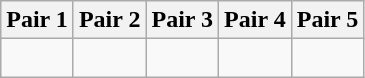<table class="wikitable">
<tr>
<th style="width: 20%;">Pair 1</th>
<th style="width: 20%;">Pair 2</th>
<th style="width: 20%;">Pair 3</th>
<th style="width: 20%;">Pair 4</th>
<th style="width: 20%;">Pair 5</th>
</tr>
<tr>
<td><br></td>
<td><br></td>
<td><br></td>
<td><br></td>
<td><br></td>
</tr>
</table>
